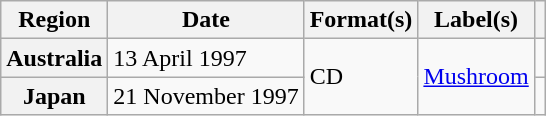<table class="wikitable plainrowheaders">
<tr>
<th scope="col">Region</th>
<th scope="col">Date</th>
<th scope="col">Format(s)</th>
<th scope="col">Label(s)</th>
<th scope="col"></th>
</tr>
<tr>
<th scope="row">Australia</th>
<td>13 April 1997</td>
<td rowspan="2">CD</td>
<td rowspan="2"><a href='#'>Mushroom</a></td>
<td></td>
</tr>
<tr>
<th scope="row">Japan</th>
<td>21 November 1997</td>
<td></td>
</tr>
</table>
